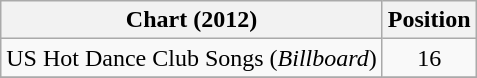<table class="wikitable sortable">
<tr>
<th scope="col">Chart (2012)</th>
<th scope="col">Position</th>
</tr>
<tr>
<td>US Hot Dance Club Songs (<em>Billboard</em>)</td>
<td align="center">16</td>
</tr>
<tr>
</tr>
</table>
